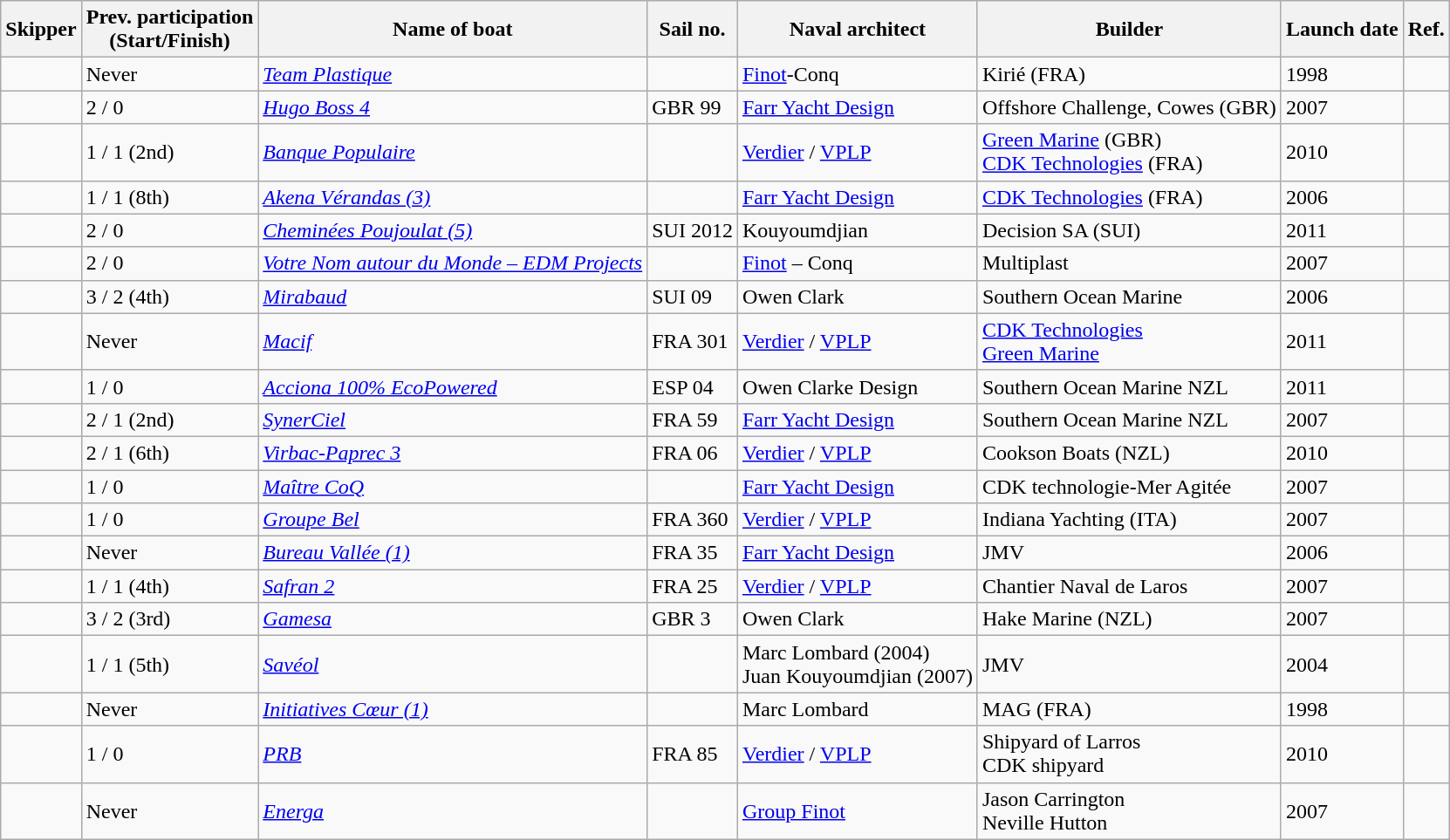<table class="sortable wikitable">
<tr>
<th>Skipper</th>
<th>Prev. participation<br>(Start/Finish)</th>
<th>Name of boat</th>
<th>Sail no.</th>
<th>Naval architect</th>
<th>Builder</th>
<th>Launch date</th>
<th>Ref.</th>
</tr>
<tr>
<td></td>
<td>Never</td>
<td><em><a href='#'>Team Plastique</a></em></td>
<td></td>
<td><a href='#'>Finot</a>-Conq</td>
<td>Kirié (FRA)</td>
<td>1998</td>
<td></td>
</tr>
<tr>
<td></td>
<td>2 / 0</td>
<td><em><a href='#'>Hugo Boss 4</a></em></td>
<td>GBR 99</td>
<td><a href='#'>Farr Yacht Design</a></td>
<td>Offshore Challenge, Cowes (GBR)</td>
<td>2007</td>
<td></td>
</tr>
<tr>
<td></td>
<td>1 / 1 (2nd)</td>
<td><em><a href='#'>Banque Populaire</a></em></td>
<td></td>
<td><a href='#'>Verdier</a> / <a href='#'>VPLP</a></td>
<td><a href='#'>Green Marine</a> (GBR) <br> <a href='#'>CDK Technologies</a> (FRA)</td>
<td>2010</td>
<td></td>
</tr>
<tr>
<td></td>
<td>1 / 1 (8th)</td>
<td><em><a href='#'>Akena Vérandas (3)</a></em></td>
<td></td>
<td><a href='#'>Farr Yacht Design</a></td>
<td><a href='#'>CDK Technologies</a> (FRA)</td>
<td>2006</td>
<td></td>
</tr>
<tr>
<td></td>
<td>2 / 0</td>
<td><em><a href='#'>Cheminées Poujoulat (5)</a></em></td>
<td>SUI 2012</td>
<td>Kouyoumdjian</td>
<td>Decision SA (SUI)</td>
<td>2011</td>
<td></td>
</tr>
<tr>
<td></td>
<td>2 / 0</td>
<td><em><a href='#'>Votre Nom autour du Monde – EDM Projects</a></em></td>
<td></td>
<td><a href='#'>Finot</a> – Conq</td>
<td>Multiplast</td>
<td>2007</td>
<td></td>
</tr>
<tr>
<td></td>
<td>3 / 2 (4th)</td>
<td><em><a href='#'>Mirabaud</a></em></td>
<td>SUI 09</td>
<td>Owen Clark</td>
<td>Southern Ocean Marine</td>
<td>2006</td>
<td></td>
</tr>
<tr>
<td></td>
<td>Never</td>
<td><em><a href='#'>Macif</a></em></td>
<td>FRA 301</td>
<td><a href='#'>Verdier</a> / <a href='#'>VPLP</a></td>
<td><a href='#'>CDK Technologies</a> <br> <a href='#'>Green Marine</a></td>
<td>2011</td>
<td></td>
</tr>
<tr>
<td></td>
<td>1 / 0</td>
<td><em><a href='#'>Acciona 100% EcoPowered</a></em></td>
<td>ESP 04</td>
<td>Owen Clarke Design</td>
<td>Southern Ocean Marine NZL</td>
<td>2011</td>
<td></td>
</tr>
<tr>
<td></td>
<td>2 / 1 (2nd)</td>
<td><em><a href='#'>SynerCiel</a></em></td>
<td>FRA 59</td>
<td><a href='#'>Farr Yacht Design</a></td>
<td>Southern Ocean Marine NZL</td>
<td>2007</td>
<td></td>
</tr>
<tr>
<td></td>
<td>2 / 1 (6th)</td>
<td><em><a href='#'>Virbac-Paprec 3</a></em></td>
<td>FRA 06</td>
<td><a href='#'>Verdier</a> / <a href='#'>VPLP</a></td>
<td>Cookson Boats (NZL)</td>
<td>2010</td>
<td></td>
</tr>
<tr>
<td></td>
<td>1 / 0</td>
<td><em><a href='#'>Maître CoQ</a></em></td>
<td></td>
<td><a href='#'>Farr Yacht Design</a></td>
<td>CDK technologie-Mer Agitée</td>
<td>2007</td>
<td></td>
</tr>
<tr>
<td></td>
<td>1 / 0</td>
<td><em><a href='#'>Groupe Bel</a></em></td>
<td>FRA 360</td>
<td><a href='#'>Verdier</a> / <a href='#'>VPLP</a></td>
<td>Indiana Yachting (ITA)</td>
<td>2007</td>
<td></td>
</tr>
<tr>
<td></td>
<td>Never</td>
<td><em><a href='#'>Bureau Vallée (1)</a></em></td>
<td>FRA 35</td>
<td><a href='#'>Farr Yacht Design</a></td>
<td>JMV</td>
<td>2006</td>
<td></td>
</tr>
<tr>
<td></td>
<td>1 / 1 (4th)</td>
<td><em><a href='#'>Safran 2</a></em></td>
<td>FRA 25</td>
<td><a href='#'>Verdier</a> / <a href='#'>VPLP</a></td>
<td>Chantier Naval de Laros</td>
<td>2007</td>
<td></td>
</tr>
<tr>
<td></td>
<td>3 / 2 (3rd)</td>
<td><em><a href='#'>Gamesa</a></em></td>
<td>GBR 3</td>
<td>Owen Clark</td>
<td>Hake Marine (NZL)</td>
<td>2007</td>
<td></td>
</tr>
<tr>
<td></td>
<td>1 / 1 (5th)</td>
<td><em><a href='#'>Savéol</a></em></td>
<td></td>
<td>Marc Lombard (2004) <br> Juan Kouyoumdjian (2007)</td>
<td>JMV</td>
<td>2004</td>
<td></td>
</tr>
<tr>
<td></td>
<td>Never</td>
<td><em><a href='#'>Initiatives Cœur (1)</a></em></td>
<td></td>
<td>Marc Lombard</td>
<td>MAG (FRA)</td>
<td>1998</td>
<td></td>
</tr>
<tr>
<td></td>
<td>1 / 0</td>
<td><em><a href='#'>PRB</a></em></td>
<td>FRA 85</td>
<td><a href='#'>Verdier</a> / <a href='#'>VPLP</a></td>
<td>Shipyard of Larros<br>CDK shipyard</td>
<td>2010</td>
<td></td>
</tr>
<tr>
<td></td>
<td>Never</td>
<td><em><a href='#'>Energa</a></em></td>
<td></td>
<td><a href='#'>Group Finot</a></td>
<td>Jason Carrington<br>Neville Hutton</td>
<td>2007</td>
<td></td>
</tr>
</table>
